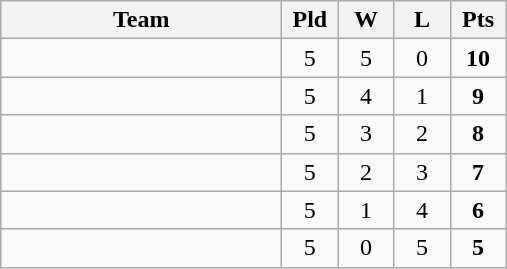<table class="wikitable" style="text-align:center;">
<tr>
<th width=180>Team</th>
<th width=30>Pld</th>
<th width=30>W</th>
<th width=30>L</th>
<th width=30>Pts</th>
</tr>
<tr>
<td align=left></td>
<td>5</td>
<td>5</td>
<td>0</td>
<td><strong>10</strong></td>
</tr>
<tr>
<td align=left></td>
<td>5</td>
<td>4</td>
<td>1</td>
<td><strong>9</strong></td>
</tr>
<tr>
<td align=left></td>
<td>5</td>
<td>3</td>
<td>2</td>
<td><strong>8</strong></td>
</tr>
<tr>
<td align=left></td>
<td>5</td>
<td>2</td>
<td>3</td>
<td><strong>7</strong></td>
</tr>
<tr>
<td align=left></td>
<td>5</td>
<td>1</td>
<td>4</td>
<td><strong>6</strong></td>
</tr>
<tr>
<td align=left></td>
<td>5</td>
<td>0</td>
<td>5</td>
<td><strong>5</strong></td>
</tr>
</table>
